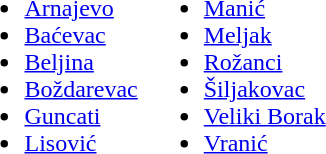<table>
<tr valign=top>
<td><br><ul><li><a href='#'>Arnajevo</a></li><li><a href='#'>Baćevac</a></li><li><a href='#'>Beljina</a></li><li><a href='#'>Boždarevac</a></li><li><a href='#'>Guncati</a></li><li><a href='#'>Lisović</a></li></ul></td>
<td><br><ul><li><a href='#'>Manić</a></li><li><a href='#'>Meljak</a></li><li><a href='#'>Rožanci</a></li><li><a href='#'>Šiljakovac</a></li><li><a href='#'>Veliki Borak</a></li><li><a href='#'>Vranić</a></li></ul></td>
</tr>
</table>
